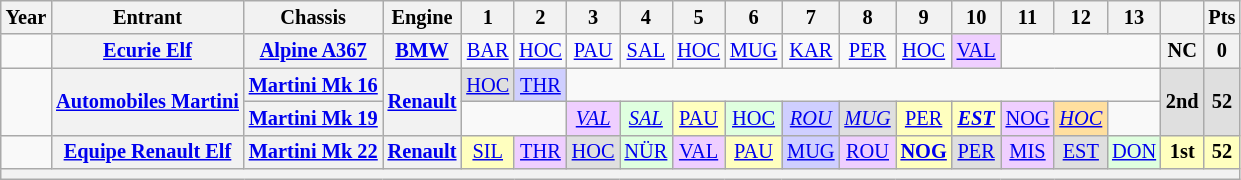<table class="wikitable" style="text-align:center; font-size:85%">
<tr>
<th>Year</th>
<th>Entrant</th>
<th>Chassis</th>
<th>Engine</th>
<th>1</th>
<th>2</th>
<th>3</th>
<th>4</th>
<th>5</th>
<th>6</th>
<th>7</th>
<th>8</th>
<th>9</th>
<th>10</th>
<th>11</th>
<th>12</th>
<th>13</th>
<th></th>
<th>Pts</th>
</tr>
<tr>
<td></td>
<th nowrap><a href='#'>Ecurie Elf</a></th>
<th nowrap><a href='#'>Alpine A367</a></th>
<th nowrap><a href='#'>BMW</a></th>
<td><a href='#'>BAR</a></td>
<td><a href='#'>HOC</a></td>
<td><a href='#'>PAU</a></td>
<td><a href='#'>SAL</a></td>
<td><a href='#'>HOC</a></td>
<td><a href='#'>MUG</a></td>
<td><a href='#'>KAR</a></td>
<td><a href='#'>PER</a></td>
<td><a href='#'>HOC</a></td>
<td style="background:#EFCFFF;"><a href='#'>VAL</a><br></td>
<td colspan=3></td>
<th>NC</th>
<th>0</th>
</tr>
<tr>
<td rowspan=2></td>
<th rowspan=2 nowrap><a href='#'>Automobiles Martini</a></th>
<th nowrap><a href='#'>Martini Mk 16</a></th>
<th rowspan=2 nowrap><a href='#'>Renault</a></th>
<td style="background:#DFDFDF;"><a href='#'>HOC</a><br><small></small></td>
<td style="background:#CFCFFF;"><a href='#'>THR</a><br></td>
<td colspan=11></td>
<th rowspan=2 style="background:#DFDFDF;">2nd</th>
<th rowspan=2 style="background:#DFDFDF;">52</th>
</tr>
<tr>
<th nowrap><a href='#'>Martini Mk 19</a></th>
<td colspan=2></td>
<td style="background:#EFCFFF;"><em><a href='#'>VAL</a></em><br></td>
<td style="background:#DFFFDF;"><em><a href='#'>SAL</a></em><br></td>
<td style="background:#FFFFBF;"><a href='#'>PAU</a><br></td>
<td style="background:#DFFFDF;"><a href='#'>HOC</a><br><small></small></td>
<td style="background:#CFCFFF;"><em><a href='#'>ROU</a></em><br></td>
<td style="background:#DFDFDF;"><em><a href='#'>MUG</a></em><br></td>
<td style="background:#FFFFBF;"><a href='#'>PER</a><br></td>
<td style="background:#FFFFBF;"><strong><em><a href='#'>EST</a></em></strong><br></td>
<td style="background:#EFCFFF;"><a href='#'>NOG</a><br></td>
<td style="background:#FFDF9F;"><em><a href='#'>HOC</a></em><br></td>
<td></td>
</tr>
<tr>
<td></td>
<th nowrap><a href='#'>Equipe Renault Elf</a></th>
<th nowrap><a href='#'>Martini Mk 22</a></th>
<th nowrap><a href='#'>Renault</a></th>
<td style="background:#FFFFBF;"><a href='#'>SIL</a><br></td>
<td style="background:#EFCFFF;"><a href='#'>THR</a><br></td>
<td style="background:#DFDFDF;"><a href='#'>HOC</a><br><small></small></td>
<td style="background:#DFFFDF;"><a href='#'>NÜR</a><br><small></small></td>
<td style="background:#EFCFFF;"><a href='#'>VAL</a><br></td>
<td style="background:#FFFFBF;"><a href='#'>PAU</a><br></td>
<td style="background:#CFCFFF;"><a href='#'>MUG</a><br></td>
<td style="background:#EFCFFF;"><a href='#'>ROU</a><br></td>
<td style="background:#FFFFBF;"><strong><a href='#'>NOG</a></strong><br></td>
<td style="background:#DFDFDF;"><a href='#'>PER</a><br></td>
<td style="background:#EFCFFF;"><a href='#'>MIS</a><br></td>
<td style="background:#DFDFDF;"><a href='#'>EST</a><br></td>
<td style="background:#DFFFDF;"><a href='#'>DON</a><br></td>
<th style="background:#FFFFBF;">1st</th>
<th style="background:#FFFFBF;">52</th>
</tr>
<tr>
<th colspan="19"></th>
</tr>
</table>
